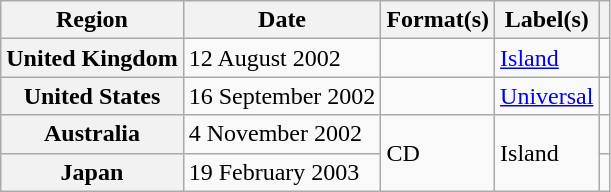<table class="wikitable plainrowheaders">
<tr>
<th scope="col">Region</th>
<th scope="col">Date</th>
<th scope="col">Format(s)</th>
<th scope="col">Label(s)</th>
<th scope="col"></th>
</tr>
<tr>
<th scope="row">United Kingdom</th>
<td>12 August 2002</td>
<td></td>
<td><a href='#'>Island</a></td>
<td align="center"></td>
</tr>
<tr>
<th scope="row">United States</th>
<td>16 September 2002</td>
<td></td>
<td><a href='#'>Universal</a></td>
<td align="center"></td>
</tr>
<tr>
<th scope="row">Australia</th>
<td>4 November 2002</td>
<td rowspan="2">CD</td>
<td rowspan="2">Island</td>
<td align="center"></td>
</tr>
<tr>
<th scope="row">Japan</th>
<td>19 February 2003</td>
<td align="center"></td>
</tr>
</table>
